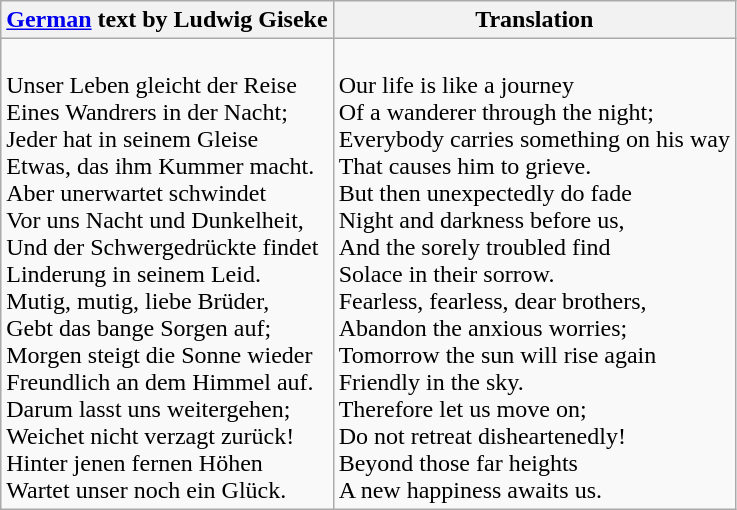<table class="wikitable">
<tr>
<th><a href='#'>German</a> text by Ludwig Giseke</th>
<th>Translation</th>
</tr>
<tr>
<td><br>Unser Leben gleicht der Reise<br>
Eines Wandrers in der Nacht;<br>
Jeder hat in seinem Gleise<br>
Etwas, das ihm Kummer macht.<br>Aber unerwartet schwindet<br>
Vor uns Nacht und Dunkelheit,<br>
Und der Schwergedrückte findet<br>
Linderung in seinem Leid.<br>Mutig, mutig, liebe Brüder,<br>
Gebt das bange Sorgen auf;<br>
Morgen steigt die Sonne wieder<br>
Freundlich an dem Himmel auf.<br>Darum lasst uns weitergehen;<br>
Weichet nicht verzagt zurück!<br>
Hinter jenen fernen Höhen<br>
Wartet unser noch ein Glück.<br></td>
<td><br>Our life is like a journey<br>
Of a wanderer through the night;<br>
Everybody carries something on his way<br>
That causes him to grieve.<br>But then unexpectedly do fade<br>
Night and darkness before us,<br>
And the sorely troubled find<br>
Solace in their sorrow.<br>Fearless, fearless, dear brothers,<br>
Abandon the anxious worries;<br>
Tomorrow the sun will rise again<br>
Friendly in the sky.<br>Therefore let us move on;<br>
Do not retreat disheartenedly!<br>
Beyond those far heights<br>
A new happiness awaits us.<br></td>
</tr>
</table>
